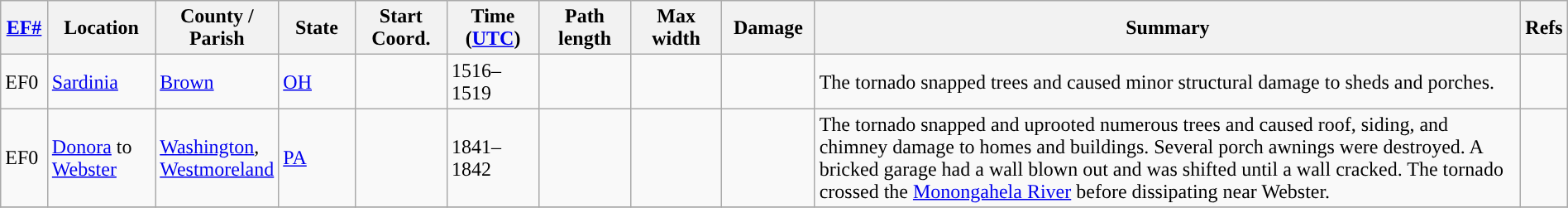<table class="wikitable sortable" style="width:100%;">
<tr>
<th scope="col" width="3%" align="center"><a href='#'>EF#</a></th>
<th scope="col" width="7%" align="center" class="unsortable">Location</th>
<th scope="col" width="6%" align="center" class="unsortable">County / Parish</th>
<th scope="col" width="5%" align="center">State</th>
<th scope="col" width="6%" align="center">Start Coord.</th>
<th scope="col" width="6%" align="center">Time (<a href='#'>UTC</a>)</th>
<th scope="col" width="6%" align="center">Path length</th>
<th scope="col" width="6%" align="center">Max width</th>
<th scope="col" width="6%" align="center">Damage</th>
<th scope="col" width="48%" class="unsortable" align="center">Summary</th>
<th scope="col" width="48%" class="unsortable" align="center">Refs</th>
</tr>
<tr>
<td>EF0</td>
<td><a href='#'>Sardinia</a></td>
<td><a href='#'>Brown</a></td>
<td><a href='#'>OH</a></td>
<td></td>
<td>1516–1519</td>
<td></td>
<td></td>
<td></td>
<td>The tornado snapped trees and caused minor structural damage to sheds and porches.</td>
<td></td>
</tr>
<tr>
<td>EF0</td>
<td><a href='#'>Donora</a> to <a href='#'>Webster</a></td>
<td><a href='#'>Washington</a>, <a href='#'>Westmoreland</a></td>
<td><a href='#'>PA</a></td>
<td></td>
<td>1841–1842</td>
<td></td>
<td></td>
<td></td>
<td>The tornado snapped and uprooted numerous trees and caused roof, siding, and chimney damage to homes and buildings. Several porch awnings were destroyed. A bricked garage had a wall blown out and was shifted until a wall cracked. The tornado crossed the <a href='#'>Monongahela River</a> before dissipating near Webster.</td>
<td></td>
</tr>
<tr>
</tr>
</table>
